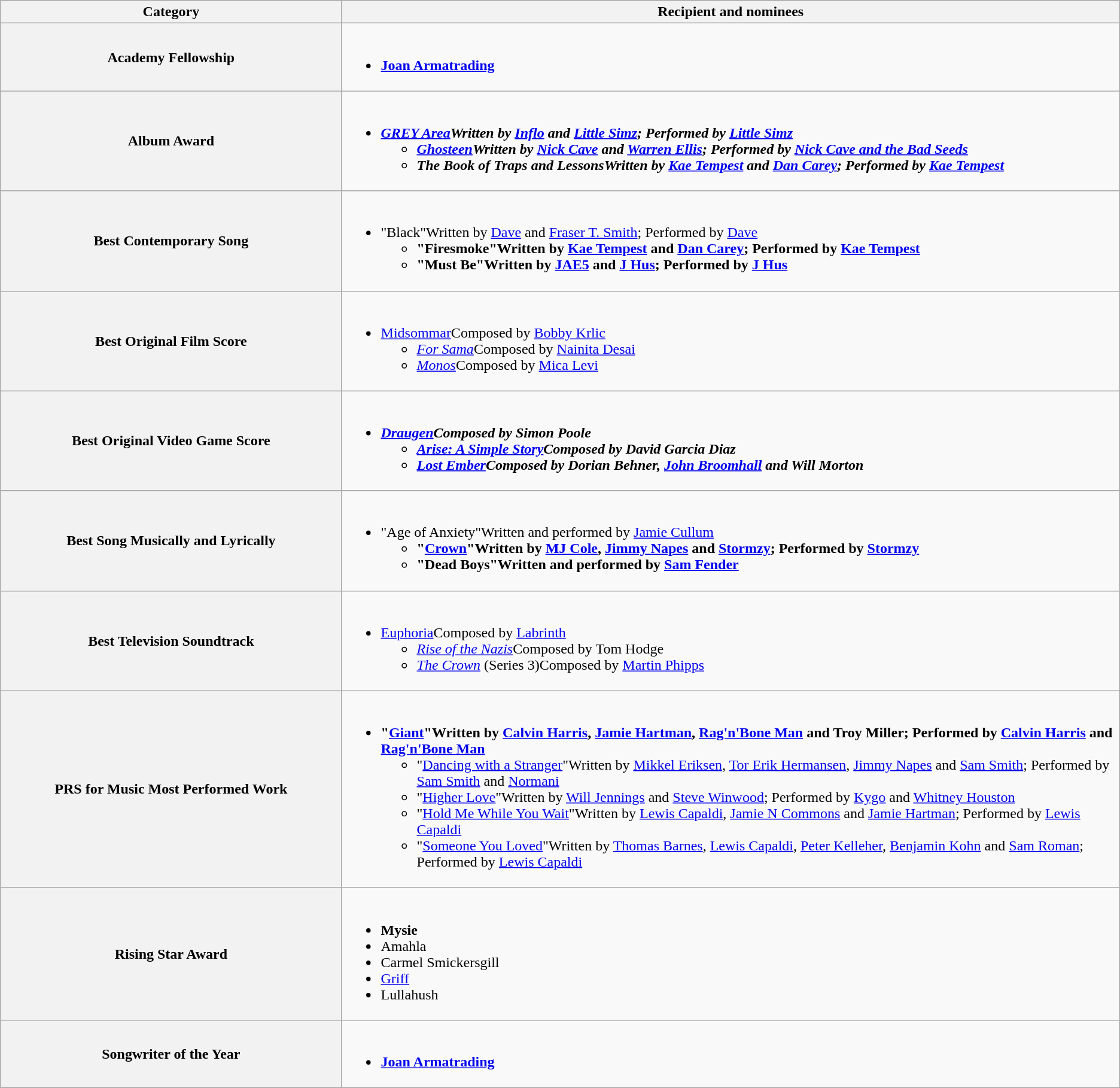<table class="wikitable">
<tr>
<th width="25%">Category</th>
<th width="57%">Recipient and nominees</th>
</tr>
<tr>
<th scope="row">Academy Fellowship</th>
<td><br><ul><li><strong><a href='#'>Joan Armatrading</a></strong></li></ul></td>
</tr>
<tr>
<th scope="row">Album Award</th>
<td><br><ul><li><strong><em><a href='#'>GREY Area</a><em>Written by <a href='#'>Inflo</a> and <a href='#'>Little Simz</a>; Performed by <a href='#'>Little Simz</a><strong><ul><li></em><a href='#'>Ghosteen</a><em>Written by <a href='#'>Nick Cave</a> and <a href='#'>Warren Ellis</a>; Performed by <a href='#'>Nick Cave and the Bad Seeds</a></li><li></em>The Book of Traps and Lessons<em>Written by <a href='#'>Kae Tempest</a> and <a href='#'>Dan Carey</a>; Performed by <a href='#'>Kae Tempest</a></li></ul></li></ul></td>
</tr>
<tr>
<th scope="row">Best Contemporary Song</th>
<td><br><ul><li></strong>"Black"Written by <a href='#'>Dave</a> and <a href='#'>Fraser T. Smith</a>; Performed by <a href='#'>Dave</a><strong><ul><li>"Firesmoke"Written by <a href='#'>Kae Tempest</a> and <a href='#'>Dan Carey</a>; Performed by <a href='#'>Kae Tempest</a></li><li>"Must Be"Written by <a href='#'>JAE5</a> and <a href='#'>J Hus</a>; Performed by <a href='#'>J Hus</a></li></ul></li></ul></td>
</tr>
<tr>
<th scope="row">Best Original Film Score</th>
<td><br><ul><li></em></strong><a href='#'>Midsommar</a></em>Composed by <a href='#'>Bobby Krlic</a></strong><ul><li><em><a href='#'>For Sama</a></em>Composed by <a href='#'>Nainita Desai</a></li><li><em><a href='#'>Monos</a></em>Composed by <a href='#'>Mica Levi</a></li></ul></li></ul></td>
</tr>
<tr>
<th scope="row">Best Original Video Game Score</th>
<td><br><ul><li><strong><em><a href='#'>Draugen</a><em>Composed by Simon Poole<strong><ul><li></em><a href='#'>Arise: A Simple Story</a><em>Composed by David Garcia Diaz</li><li></em><a href='#'>Lost Ember</a><em>Composed by Dorian Behner, <a href='#'>John Broomhall</a> and Will Morton</li></ul></li></ul></td>
</tr>
<tr>
<th scope="row">Best Song Musically and Lyrically</th>
<td><br><ul><li></strong>"Age of Anxiety"Written and performed by <a href='#'>Jamie Cullum</a><strong><ul><li>"<a href='#'>Crown</a>"Written by <a href='#'>MJ Cole</a>, <a href='#'>Jimmy Napes</a> and <a href='#'>Stormzy</a>; Performed by <a href='#'>Stormzy</a></li><li>"Dead Boys"Written and performed by <a href='#'>Sam Fender</a></li></ul></li></ul></td>
</tr>
<tr>
<th scope="row">Best Television Soundtrack</th>
<td><br><ul><li></em></strong><a href='#'>Euphoria</a></em>Composed by <a href='#'>Labrinth</a></strong><ul><li><em><a href='#'>Rise of the Nazis</a></em>Composed by Tom Hodge</li><li><em><a href='#'>The Crown</a></em> (Series 3)Composed by <a href='#'>Martin Phipps</a></li></ul></li></ul></td>
</tr>
<tr>
<th scope="row">PRS for Music Most Performed Work</th>
<td><br><ul><li><strong>"<a href='#'>Giant</a>"Written by <a href='#'>Calvin Harris</a>, <a href='#'>Jamie Hartman</a>, <a href='#'>Rag'n'Bone Man</a> and Troy Miller; Performed by <a href='#'>Calvin Harris</a> and <a href='#'>Rag'n'Bone Man</a></strong><ul><li>"<a href='#'>Dancing with a Stranger</a>"Written by <a href='#'>Mikkel Eriksen</a>, <a href='#'>Tor Erik Hermansen</a>, <a href='#'>Jimmy Napes</a> and <a href='#'>Sam Smith</a>; Performed by <a href='#'>Sam Smith</a> and <a href='#'>Normani</a></li><li>"<a href='#'>Higher Love</a>"Written by <a href='#'>Will Jennings</a> and <a href='#'>Steve Winwood</a>; Performed by <a href='#'>Kygo</a> and <a href='#'>Whitney Houston</a></li><li>"<a href='#'>Hold Me While You Wait</a>"Written by <a href='#'>Lewis Capaldi</a>, <a href='#'>Jamie N Commons</a> and <a href='#'>Jamie Hartman</a>; Performed by <a href='#'>Lewis Capaldi</a></li><li>"<a href='#'>Someone You Loved</a>"Written by <a href='#'>Thomas Barnes</a>, <a href='#'>Lewis Capaldi</a>, <a href='#'>Peter Kelleher</a>, <a href='#'>Benjamin Kohn</a> and <a href='#'>Sam Roman</a>; Performed by <a href='#'>Lewis Capaldi</a></li></ul></li></ul></td>
</tr>
<tr>
<th scope="row">Rising Star Award</th>
<td><br><ul><li><strong>Mysie</strong></li><li>Amahla</li><li>Carmel Smickersgill</li><li><a href='#'>Griff</a></li><li>Lullahush</li></ul></td>
</tr>
<tr>
<th scope="row">Songwriter of the Year</th>
<td><br><ul><li><strong><a href='#'>Joan Armatrading</a></strong></li></ul></td>
</tr>
</table>
